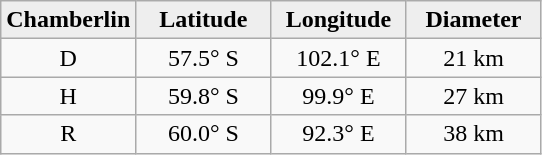<table class="wikitable">
<tr>
<th width="25%" style="background:#eeeeee;">Chamberlin</th>
<th width="25%" style="background:#eeeeee;">Latitude</th>
<th width="25%" style="background:#eeeeee;">Longitude</th>
<th width="25%" style="background:#eeeeee;">Diameter</th>
</tr>
<tr>
<td align="center">D</td>
<td align="center">57.5° S</td>
<td align="center">102.1° E</td>
<td align="center">21 km</td>
</tr>
<tr>
<td align="center">H</td>
<td align="center">59.8° S</td>
<td align="center">99.9° E</td>
<td align="center">27 km</td>
</tr>
<tr>
<td align="center">R</td>
<td align="center">60.0° S</td>
<td align="center">92.3° E</td>
<td align="center">38 km</td>
</tr>
</table>
